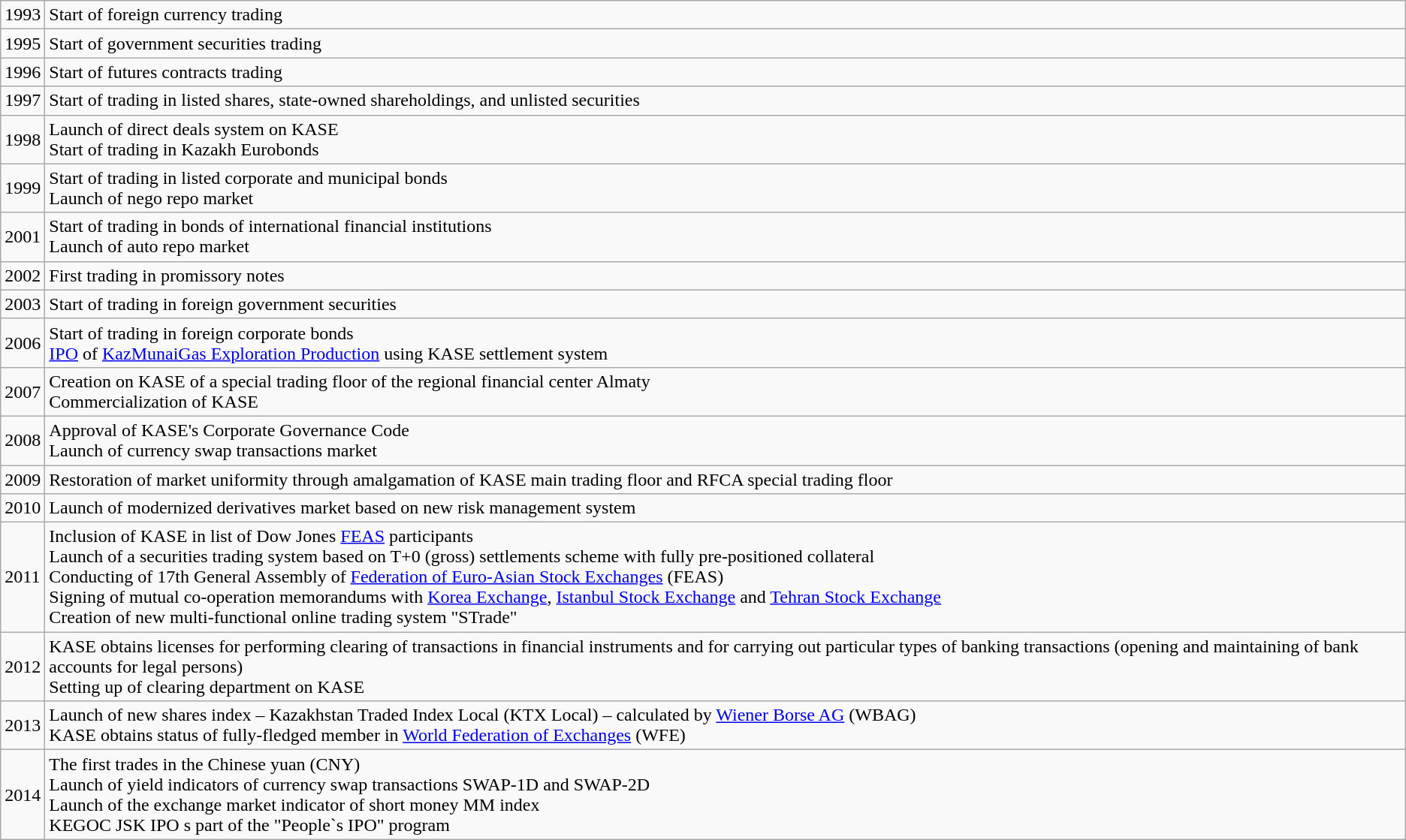<table class="wikitable">
<tr>
<td>1993</td>
<td>Start of foreign currency trading</td>
</tr>
<tr>
<td>1995</td>
<td>Start of government securities trading</td>
</tr>
<tr>
<td>1996</td>
<td>Start of futures contracts trading</td>
</tr>
<tr>
<td>1997</td>
<td>Start of trading in listed shares, state-owned shareholdings, and unlisted securities</td>
</tr>
<tr>
<td>1998</td>
<td>Launch of direct deals system on KASE<br>Start of trading in Kazakh Eurobonds</td>
</tr>
<tr>
<td>1999</td>
<td>Start of trading in listed corporate and municipal bonds<br>Launch of nego repo market</td>
</tr>
<tr>
<td>2001</td>
<td>Start of trading in bonds of international financial institutions<br>Launch of auto repo market</td>
</tr>
<tr>
<td>2002</td>
<td>First trading in promissory notes</td>
</tr>
<tr>
<td>2003</td>
<td>Start of trading in foreign government securities</td>
</tr>
<tr>
<td>2006</td>
<td>Start of trading in foreign corporate bonds<br><a href='#'>IPO</a> of <a href='#'>KazMunaiGas Exploration Production</a> using KASE settlement system</td>
</tr>
<tr>
<td>2007</td>
<td>Creation on KASE of a special trading floor of the regional financial center Almaty<br>Commercialization of KASE</td>
</tr>
<tr>
<td>2008</td>
<td>Approval of KASE's Corporate Governance Code<br>Launch of currency swap transactions market</td>
</tr>
<tr>
<td>2009</td>
<td>Restoration of market uniformity through amalgamation of KASE main trading floor and RFCA special trading floor</td>
</tr>
<tr>
<td>2010</td>
<td>Launch of modernized derivatives market based on new risk management system</td>
</tr>
<tr>
<td>2011</td>
<td>Inclusion of KASE in list of Dow Jones <a href='#'>FEAS</a> participants<br>Launch of a securities trading system based on T+0 (gross) settlements scheme with fully pre-positioned collateral<br>Conducting of 17th General Assembly of <a href='#'>Federation of Euro-Asian Stock Exchanges</a> (FEAS)<br>Signing of mutual co-operation memorandums with <a href='#'>Korea Exchange</a>, <a href='#'>Istanbul Stock Exchange</a> and <a href='#'>Tehran Stock Exchange</a><br>Creation of new multi-functional online trading system "STrade"</td>
</tr>
<tr>
<td>2012</td>
<td>KASE obtains licenses for performing clearing of transactions in financial instruments and for carrying out particular types of banking transactions (opening and maintaining of bank accounts for legal persons)<br>Setting up of clearing department on KASE</td>
</tr>
<tr>
<td>2013</td>
<td>Launch of new shares index – Kazakhstan Traded Index Local (KTX Local) – calculated by <a href='#'>Wiener Borse AG</a> (WBAG)<br>KASE obtains status of fully-fledged member in <a href='#'>World Federation of Exchanges</a> (WFE)</td>
</tr>
<tr>
<td>2014</td>
<td>The first trades in the Chinese yuan (CNY)<br>Launch of yield indicators of currency swap transactions SWAP-1D and SWAP-2D<br>Launch of the exchange market indicator of short money MM index<br>KEGOC JSK IPO s part of the "People`s IPO" program</td>
</tr>
</table>
